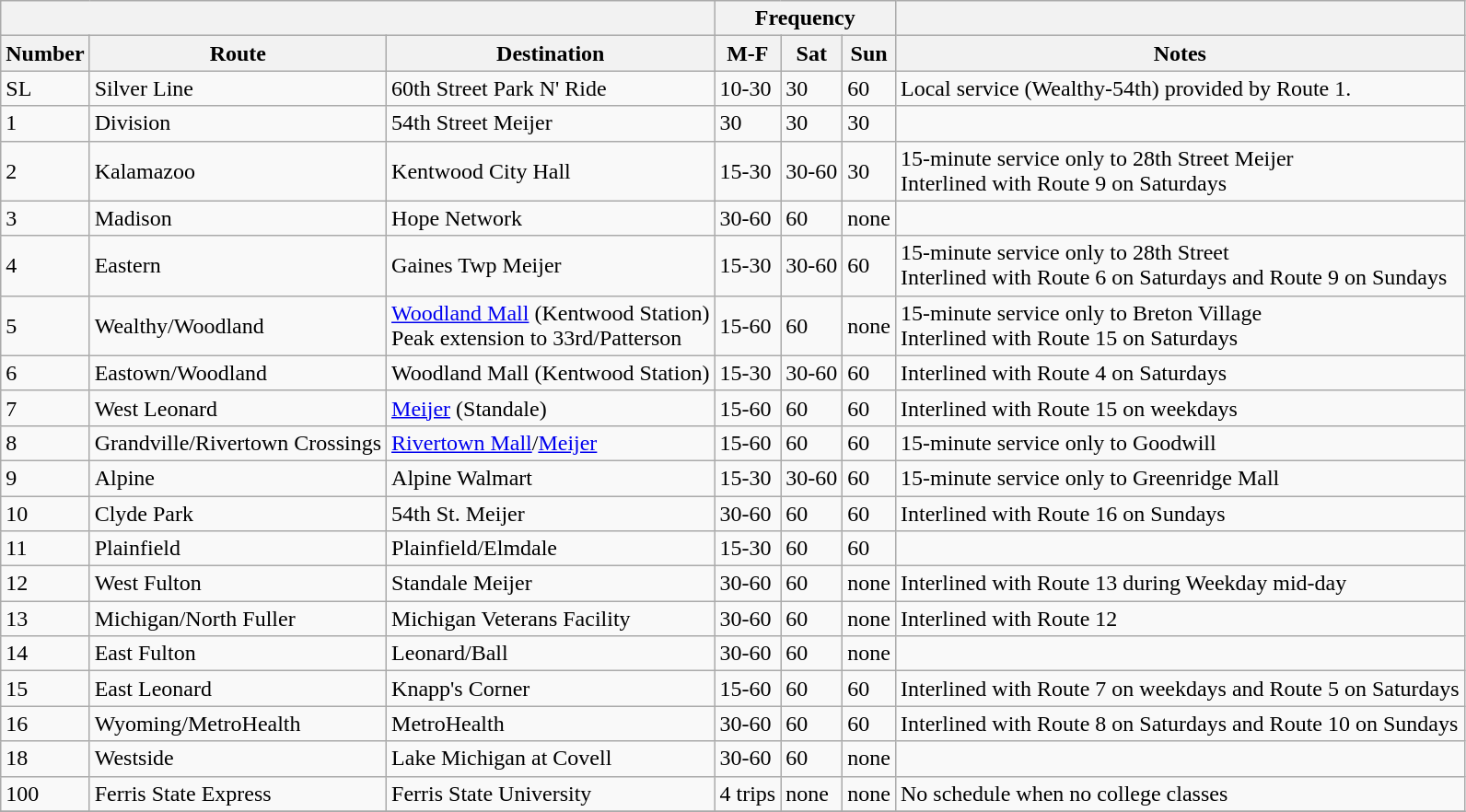<table class="wikitable">
<tr>
<th colspan="3"></th>
<th colspan="3">Frequency</th>
<th></th>
</tr>
<tr>
<th>Number</th>
<th>Route</th>
<th>Destination</th>
<th>M-F</th>
<th>Sat</th>
<th>Sun</th>
<th>Notes</th>
</tr>
<tr>
<td>SL</td>
<td>Silver Line</td>
<td>60th Street Park N' Ride</td>
<td>10-30</td>
<td>30</td>
<td>60</td>
<td>Local service (Wealthy-54th) provided by Route 1.</td>
</tr>
<tr>
<td>1</td>
<td>Division</td>
<td>54th Street Meijer</td>
<td>30</td>
<td>30</td>
<td>30</td>
<td></td>
</tr>
<tr>
<td>2</td>
<td>Kalamazoo</td>
<td>Kentwood City Hall</td>
<td>15-30</td>
<td>30-60</td>
<td>30</td>
<td>15-minute service only to 28th Street Meijer<br>Interlined with Route 9 on Saturdays</td>
</tr>
<tr>
<td>3</td>
<td>Madison</td>
<td>Hope Network</td>
<td>30-60</td>
<td>60</td>
<td>none</td>
<td></td>
</tr>
<tr>
<td>4</td>
<td>Eastern</td>
<td>Gaines Twp Meijer</td>
<td>15-30</td>
<td>30-60</td>
<td>60</td>
<td>15-minute service only to 28th Street<br>Interlined with Route 6 on Saturdays and Route 9 on Sundays</td>
</tr>
<tr>
<td>5</td>
<td>Wealthy/Woodland</td>
<td><a href='#'>Woodland Mall</a> (Kentwood Station)<br>Peak extension to 33rd/Patterson</td>
<td>15-60</td>
<td>60</td>
<td>none</td>
<td>15-minute service only to Breton Village<br>Interlined with Route 15 on Saturdays</td>
</tr>
<tr>
<td>6</td>
<td>Eastown/Woodland</td>
<td>Woodland Mall (Kentwood Station)</td>
<td>15-30</td>
<td>30-60</td>
<td>60</td>
<td>Interlined with Route 4 on Saturdays</td>
</tr>
<tr>
<td>7</td>
<td>West Leonard</td>
<td><a href='#'>Meijer</a> (Standale)</td>
<td>15-60</td>
<td>60</td>
<td>60</td>
<td>Interlined with Route 15 on weekdays</td>
</tr>
<tr>
<td>8</td>
<td>Grandville/Rivertown Crossings</td>
<td><a href='#'>Rivertown Mall</a>/<a href='#'>Meijer</a></td>
<td>15-60</td>
<td>60</td>
<td>60</td>
<td>15-minute service only to Goodwill</td>
</tr>
<tr>
<td>9</td>
<td>Alpine</td>
<td>Alpine Walmart</td>
<td>15-30</td>
<td>30-60</td>
<td>60</td>
<td>15-minute service only to Greenridge Mall</td>
</tr>
<tr>
<td>10</td>
<td>Clyde Park</td>
<td>54th St. Meijer</td>
<td>30-60</td>
<td>60</td>
<td>60</td>
<td>Interlined with Route 16 on Sundays</td>
</tr>
<tr>
<td>11</td>
<td>Plainfield</td>
<td>Plainfield/Elmdale</td>
<td>15-30</td>
<td>60</td>
<td>60</td>
<td></td>
</tr>
<tr>
<td>12</td>
<td>West Fulton</td>
<td>Standale Meijer</td>
<td>30-60</td>
<td>60</td>
<td>none</td>
<td>Interlined with Route 13 during Weekday mid-day</td>
</tr>
<tr>
<td>13</td>
<td>Michigan/North Fuller</td>
<td>Michigan Veterans Facility</td>
<td>30-60</td>
<td>60</td>
<td>none</td>
<td>Interlined with Route 12</td>
</tr>
<tr>
<td>14</td>
<td>East Fulton</td>
<td>Leonard/Ball</td>
<td>30-60</td>
<td>60</td>
<td>none</td>
<td></td>
</tr>
<tr>
<td>15</td>
<td>East Leonard</td>
<td>Knapp's Corner</td>
<td>15-60</td>
<td>60</td>
<td>60</td>
<td>Interlined with Route 7 on weekdays and Route 5 on Saturdays</td>
</tr>
<tr>
<td>16</td>
<td>Wyoming/MetroHealth</td>
<td>MetroHealth</td>
<td>30-60</td>
<td>60</td>
<td>60</td>
<td>Interlined with Route 8 on Saturdays and Route 10 on Sundays</td>
</tr>
<tr>
<td>18</td>
<td>Westside</td>
<td>Lake Michigan at Covell</td>
<td>30-60</td>
<td>60</td>
<td>none</td>
<td></td>
</tr>
<tr>
<td>100</td>
<td>Ferris State Express</td>
<td>Ferris State University</td>
<td>4 trips</td>
<td>none</td>
<td>none</td>
<td>No schedule when no college classes</td>
</tr>
<tr>
</tr>
</table>
